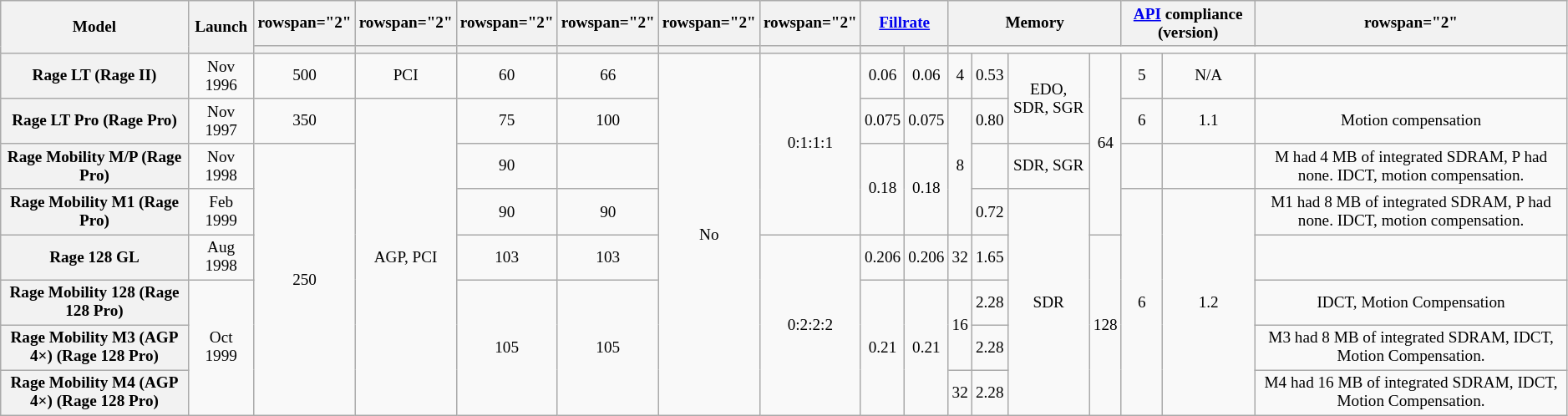<table class="mw-datatable wikitable sortable" style="font-size: 80%; text-align:center;">
<tr>
<th rowspan="2">Model</th>
<th rowspan="2">Launch</th>
<th>rowspan="2" </th>
<th>rowspan="2" </th>
<th>rowspan="2" </th>
<th>rowspan="2" </th>
<th>rowspan="2" </th>
<th>rowspan="2" </th>
<th colspan="2"><a href='#'>Fillrate</a></th>
<th colspan="4">Memory</th>
<th colspan="2"><a href='#'>API</a> compliance (version)</th>
<th>rowspan="2" </th>
</tr>
<tr>
<th></th>
<th></th>
<th></th>
<th></th>
<th></th>
<th></th>
<th></th>
<th></th>
</tr>
<tr>
<th>Rage LT (Rage II)</th>
<td>Nov 1996</td>
<td>500</td>
<td>PCI</td>
<td>60</td>
<td>66</td>
<td rowspan="8">No</td>
<td rowspan="4">0:1:1:1</td>
<td>0.06</td>
<td>0.06</td>
<td>4</td>
<td>0.53</td>
<td rowspan="2">EDO, SDR, SGR</td>
<td rowspan="4">64</td>
<td>5</td>
<td>N/A</td>
<td></td>
</tr>
<tr>
<th>Rage LT Pro (Rage Pro)</th>
<td>Nov 1997</td>
<td>350</td>
<td rowspan="7">AGP, PCI</td>
<td>75</td>
<td>100</td>
<td>0.075</td>
<td>0.075</td>
<td rowspan="3">8</td>
<td>0.80</td>
<td>6</td>
<td>1.1</td>
<td>Motion compensation</td>
</tr>
<tr>
<th>Rage Mobility M/P (Rage Pro)</th>
<td>Nov 1998</td>
<td rowspan="6">250</td>
<td>90</td>
<td></td>
<td rowspan="2">0.18</td>
<td rowspan="2">0.18</td>
<td></td>
<td>SDR, SGR</td>
<td></td>
<td></td>
<td>M had 4 MB of integrated SDRAM, P had none. IDCT, motion compensation.</td>
</tr>
<tr>
<th>Rage Mobility M1 (Rage Pro)</th>
<td>Feb 1999</td>
<td>90</td>
<td>90</td>
<td>0.72</td>
<td rowspan="5">SDR</td>
<td rowspan="5">6</td>
<td rowspan="5">1.2</td>
<td>M1 had 8 MB of integrated SDRAM, P had none. IDCT, motion compensation.</td>
</tr>
<tr>
<th>Rage 128 GL</th>
<td>Aug 1998</td>
<td>103</td>
<td>103</td>
<td rowspan="4">0:2:2:2</td>
<td>0.206</td>
<td>0.206</td>
<td>32</td>
<td>1.65</td>
<td rowspan="4">128</td>
<td></td>
</tr>
<tr>
<th>Rage Mobility 128 (Rage 128 Pro)</th>
<td rowspan="3">Oct 1999</td>
<td rowspan="3">105</td>
<td rowspan="3">105</td>
<td rowspan="3">0.21</td>
<td rowspan="3">0.21</td>
<td rowspan="2">16</td>
<td>2.28</td>
<td>IDCT, Motion Compensation</td>
</tr>
<tr>
<th>Rage Mobility M3 (AGP 4×) (Rage 128 Pro)</th>
<td>2.28</td>
<td>M3 had 8 MB of integrated SDRAM, IDCT, Motion Compensation.</td>
</tr>
<tr>
<th>Rage Mobility M4 (AGP 4×) (Rage 128 Pro)</th>
<td>32</td>
<td>2.28</td>
<td>M4 had 16 MB of integrated SDRAM, IDCT, Motion Compensation.</td>
</tr>
</table>
